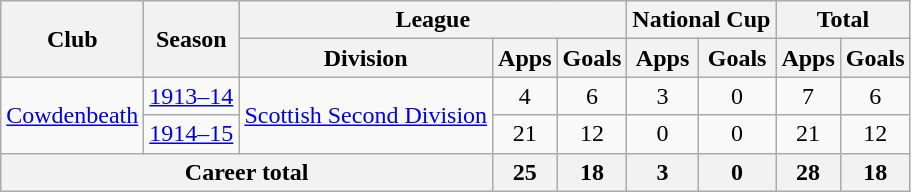<table class="wikitable" style="text-align:center">
<tr>
<th rowspan="2">Club</th>
<th rowspan="2">Season</th>
<th colspan="3">League</th>
<th colspan="2">National Cup</th>
<th colspan="2">Total</th>
</tr>
<tr>
<th>Division</th>
<th>Apps</th>
<th>Goals</th>
<th>Apps</th>
<th>Goals</th>
<th>Apps</th>
<th>Goals</th>
</tr>
<tr>
<td rowspan="2"><a href='#'>Cowdenbeath</a></td>
<td><a href='#'>1913–14</a></td>
<td rowspan="2"><a href='#'>Scottish Second Division</a></td>
<td>4</td>
<td>6</td>
<td>3</td>
<td>0</td>
<td>7</td>
<td>6</td>
</tr>
<tr>
<td><a href='#'>1914–15</a></td>
<td>21</td>
<td>12</td>
<td>0</td>
<td>0</td>
<td>21</td>
<td>12</td>
</tr>
<tr>
<th colspan="3">Career total</th>
<th>25</th>
<th>18</th>
<th>3</th>
<th>0</th>
<th>28</th>
<th>18</th>
</tr>
</table>
